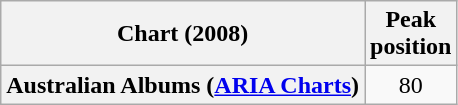<table class="wikitable sortable plainrowheaders" style="text-align:center">
<tr>
<th scope="col">Chart (2008)</th>
<th scope="col">Peak<br>position</th>
</tr>
<tr>
<th scope="row">Australian Albums (<a href='#'>ARIA Charts</a>)</th>
<td>80</td>
</tr>
</table>
